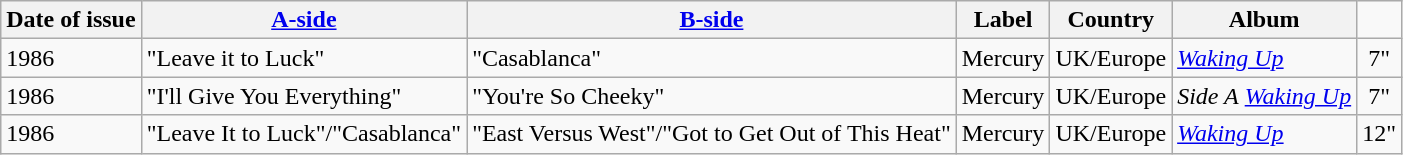<table class="wikitable">
<tr>
<th>Date of issue</th>
<th><a href='#'>A-side</a></th>
<th><a href='#'>B-side</a></th>
<th>Label</th>
<th>Country</th>
<th>Album</th>
</tr>
<tr>
<td>1986</td>
<td>"Leave it to Luck"</td>
<td>"Casablanca"</td>
<td>Mercury</td>
<td>UK/Europe</td>
<td><em><a href='#'>Waking Up</a></em></td>
<td align="center">7"</td>
</tr>
<tr>
<td>1986</td>
<td>"I'll Give You Everything"</td>
<td>"You're So Cheeky"</td>
<td>Mercury</td>
<td>UK/Europe</td>
<td><em>Side A</em> <em><a href='#'>Waking Up</a></em></td>
<td align="center">7"</td>
</tr>
<tr>
<td>1986</td>
<td>"Leave It to Luck"/"Casablanca"</td>
<td>"East Versus West"/"Got to Get Out of This Heat"</td>
<td>Mercury</td>
<td>UK/Europe</td>
<td><em><a href='#'>Waking Up</a></em></td>
<td align="center">12"</td>
</tr>
</table>
